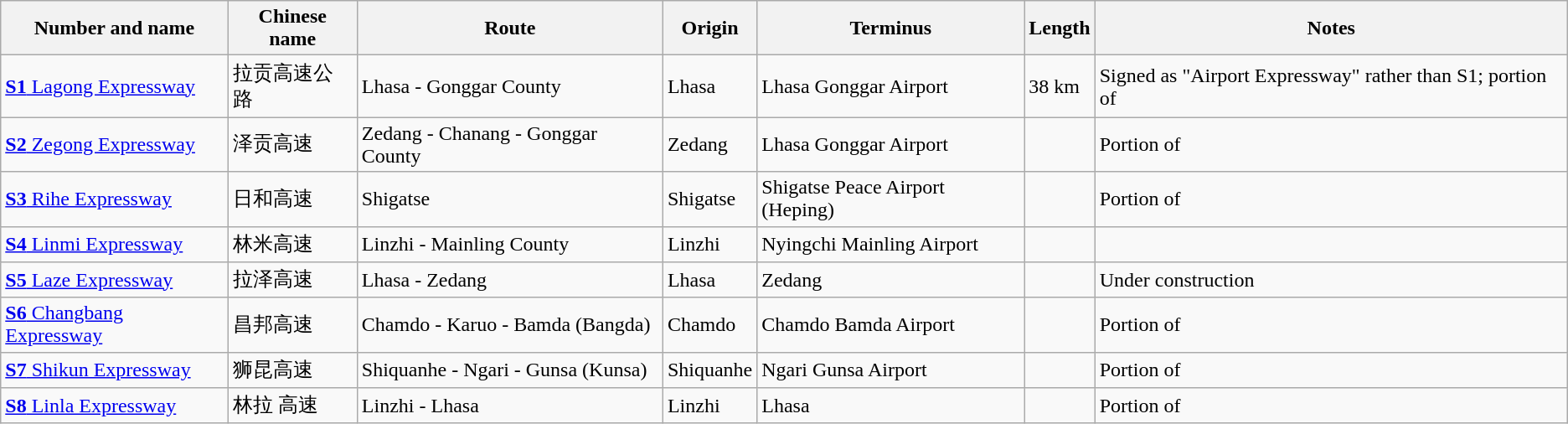<table class="wikitable collapsible">
<tr>
<th>Number and name</th>
<th>Chinese name</th>
<th>Route</th>
<th>Origin</th>
<th>Terminus</th>
<th>Length</th>
<th>Notes</th>
</tr>
<tr>
<td> <a href='#'><strong>S1</strong> Lagong Expressway</a></td>
<td>拉贡高速公路</td>
<td>Lhasa - Gonggar County</td>
<td>Lhasa</td>
<td>Lhasa Gonggar Airport</td>
<td>38 km</td>
<td>Signed as "Airport Expressway" rather than S1; portion of </td>
</tr>
<tr>
<td><a href='#'><strong>S2</strong> Zegong Expressway</a></td>
<td>泽贡高速</td>
<td>Zedang - Chanang - Gonggar County</td>
<td>Zedang</td>
<td>Lhasa Gonggar Airport</td>
<td></td>
<td>Portion of </td>
</tr>
<tr>
<td><a href='#'><strong>S3</strong> Rihe Expressway</a></td>
<td>日和高速</td>
<td>Shigatse</td>
<td>Shigatse</td>
<td>Shigatse Peace Airport (Heping)</td>
<td></td>
<td>Portion of </td>
</tr>
<tr>
<td><a href='#'><strong>S4</strong> Linmi Expressway</a></td>
<td>林米高速</td>
<td>Linzhi - Mainling County</td>
<td>Linzhi</td>
<td>Nyingchi Mainling Airport</td>
<td></td>
<td></td>
</tr>
<tr>
<td><a href='#'><strong>S5</strong> Laze Expressway</a></td>
<td>拉泽高速</td>
<td>Lhasa - Zedang</td>
<td>Lhasa</td>
<td>Zedang</td>
<td></td>
<td>Under construction</td>
</tr>
<tr>
<td><a href='#'><strong>S6</strong> Changbang Expressway</a></td>
<td>昌邦高速</td>
<td>Chamdo - Karuo - Bamda (Bangda)</td>
<td>Chamdo</td>
<td>Chamdo Bamda Airport</td>
<td></td>
<td>Portion of </td>
</tr>
<tr>
<td><a href='#'><strong>S7</strong> Shikun Expressway</a></td>
<td>狮昆高速</td>
<td>Shiquanhe - Ngari - Gunsa (Kunsa)</td>
<td>Shiquanhe</td>
<td>Ngari Gunsa Airport</td>
<td></td>
<td>Portion of </td>
</tr>
<tr>
<td><a href='#'><strong>S8</strong> Linla Expressway</a></td>
<td>林拉 高速</td>
<td>Linzhi - Lhasa</td>
<td>Linzhi</td>
<td>Lhasa</td>
<td></td>
<td>Portion of </td>
</tr>
</table>
